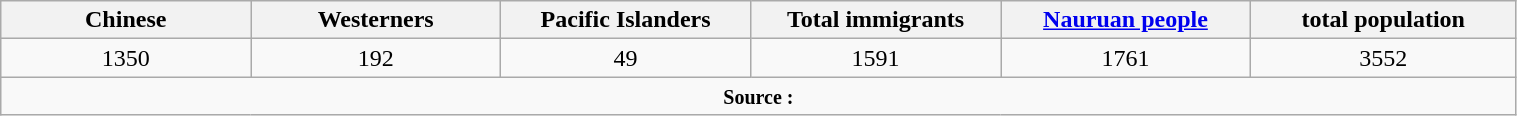<table class="wikitable centre" style="text-align:center; width:80%;">
<tr>
<th scope="col" style="width:16%;">Chinese</th>
<th scope="col" style="width:16%;">Westerners</th>
<th scope="col" style="width:16%;">Pacific Islanders</th>
<th scope="col" style="width:16%;">Total immigrants</th>
<th scope="col" style="width:16%;"><a href='#'>Nauruan people</a></th>
<th scope="col" style="width:17%;">total population</th>
</tr>
<tr>
<td>1350</td>
<td>192</td>
<td>49</td>
<td>1591</td>
<td>1761</td>
<td>3552</td>
</tr>
<tr>
<td colspan="6"><small><strong>Source : </strong></small></td>
</tr>
</table>
